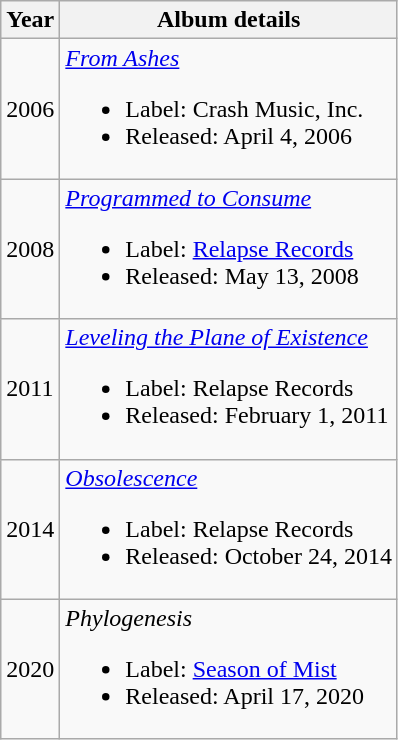<table class="wikitable">
<tr>
<th>Year</th>
<th>Album details</th>
</tr>
<tr>
<td>2006</td>
<td><em><a href='#'>From Ashes</a></em><br><ul><li>Label: Crash Music, Inc.</li><li>Released: April 4, 2006</li></ul></td>
</tr>
<tr>
<td>2008</td>
<td><em><a href='#'>Programmed to Consume</a></em><br><ul><li>Label: <a href='#'>Relapse Records</a></li><li>Released: May 13, 2008</li></ul></td>
</tr>
<tr>
<td>2011</td>
<td><em><a href='#'>Leveling the Plane of Existence</a></em><br><ul><li>Label: Relapse Records</li><li>Released: February 1, 2011</li></ul></td>
</tr>
<tr>
<td>2014</td>
<td><em><a href='#'>Obsolescence</a></em><br><ul><li>Label: Relapse Records</li><li>Released: October 24, 2014</li></ul></td>
</tr>
<tr>
<td>2020</td>
<td><em>Phylogenesis</em><br><ul><li>Label: <a href='#'>Season of Mist</a></li><li>Released: April 17, 2020</li></ul></td>
</tr>
</table>
